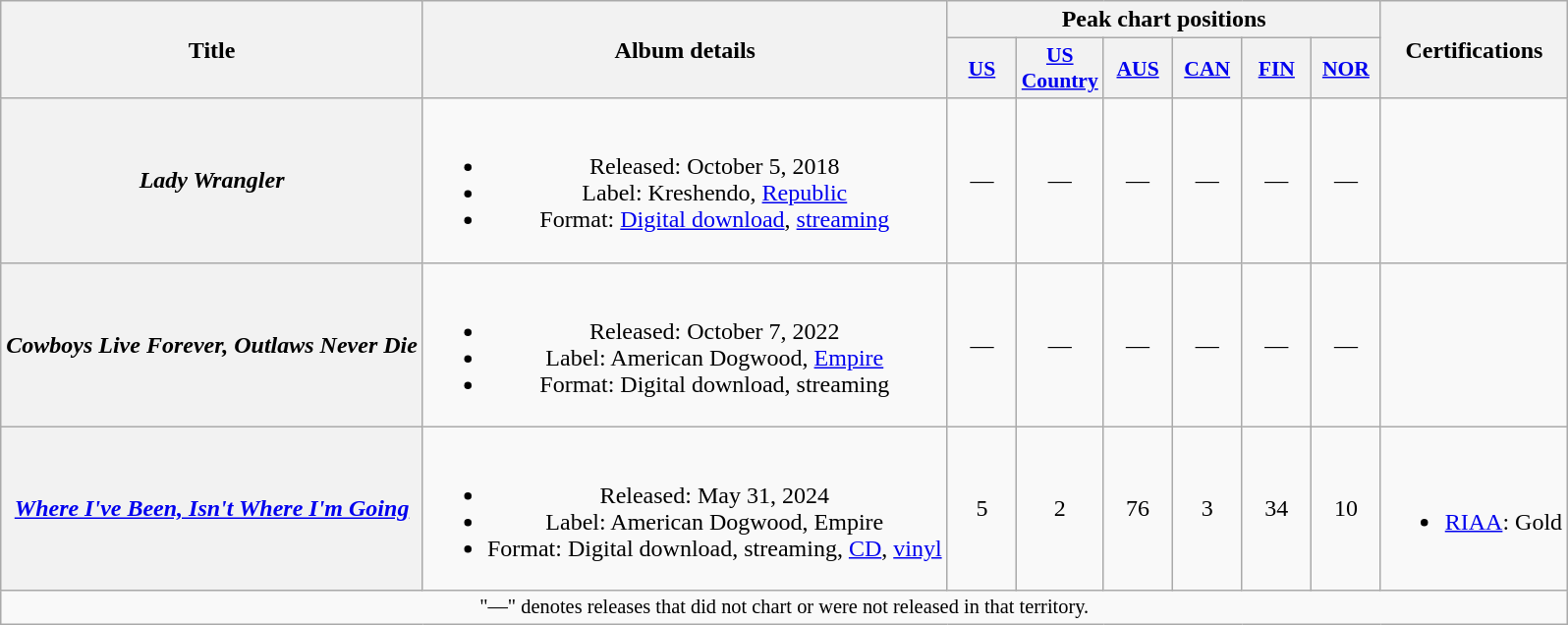<table class="wikitable plainrowheaders" style="text-align:center;">
<tr>
<th scope="col" rowspan="2">Title</th>
<th scope="col" rowspan="2">Album details</th>
<th scope="col" colspan="6">Peak chart positions</th>
<th scope="col" rowspan="2">Certifications</th>
</tr>
<tr>
<th scope="col" style="width:2.8em;font-size:90%;"><a href='#'>US</a><br></th>
<th scope="col" style="width:2.8em;font-size:90%;"><a href='#'>US<br>Country</a><br></th>
<th scope="col" style="width:2.8em;font-size:90%;"><a href='#'>AUS</a><br></th>
<th scope="col" style="width:2.8em;font-size:90%;"><a href='#'>CAN</a><br></th>
<th scope="col" style="width:2.8em;font-size:90%;"><a href='#'>FIN</a><br></th>
<th scope="col" style="width:2.8em;font-size:90%;"><a href='#'>NOR</a><br></th>
</tr>
<tr>
<th scope="row"><em>Lady Wrangler</em></th>
<td><br><ul><li>Released: October 5, 2018</li><li>Label: Kreshendo, <a href='#'>Republic</a></li><li>Format: <a href='#'>Digital download</a>, <a href='#'>streaming</a></li></ul></td>
<td>—</td>
<td>—</td>
<td>—</td>
<td>—</td>
<td>—</td>
<td>—</td>
<td></td>
</tr>
<tr>
<th scope="row"><em>Cowboys Live Forever, Outlaws Never Die</em></th>
<td><br><ul><li>Released: October 7, 2022</li><li>Label: American Dogwood, <a href='#'>Empire</a></li><li>Format: Digital download, streaming</li></ul></td>
<td>—</td>
<td>—</td>
<td>—</td>
<td>—</td>
<td>—</td>
<td>—</td>
<td></td>
</tr>
<tr>
<th scope="row"><em><a href='#'>Where I've Been, Isn't Where I'm Going</a></em></th>
<td><br><ul><li>Released: May 31, 2024</li><li>Label: American Dogwood, Empire</li><li>Format: Digital download, streaming, <a href='#'>CD</a>, <a href='#'>vinyl</a></li></ul></td>
<td>5</td>
<td>2</td>
<td>76</td>
<td>3</td>
<td>34</td>
<td>10</td>
<td><br><ul><li><a href='#'>RIAA</a>: Gold</li></ul></td>
</tr>
<tr>
<td colspan="9" style="font-size:85%">"—" denotes releases that did not chart or were not released in that territory.</td>
</tr>
</table>
